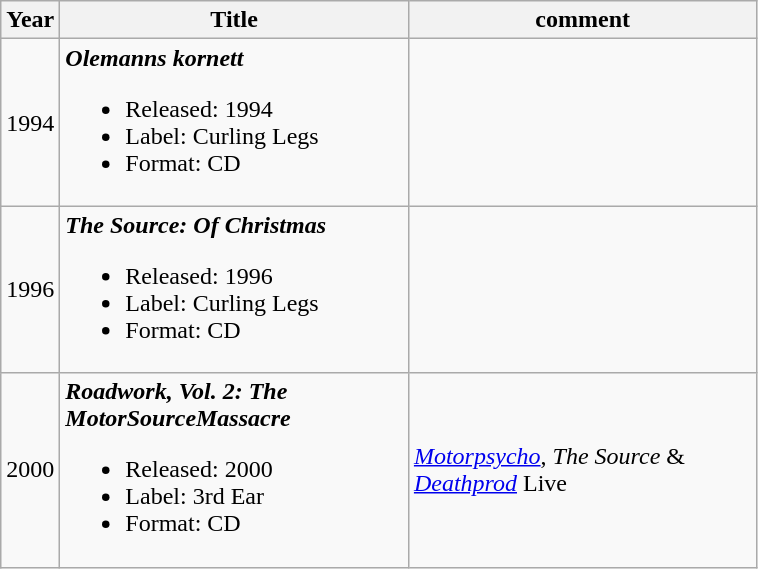<table class="wikitable">
<tr>
<th>Year</th>
<th style="width:225px;">Title</th>
<th style="width:225px;">comment</th>
</tr>
<tr>
<td>1994</td>
<td><strong><em>Olemanns kornett</em></strong><br><ul><li>Released: 1994</li><li>Label: Curling Legs </li><li>Format: CD</li></ul></td>
<td></td>
</tr>
<tr>
<td>1996</td>
<td><strong><em>The Source: Of Christmas</em></strong><br><ul><li>Released: 1996</li><li>Label: Curling Legs </li><li>Format: CD</li></ul></td>
<td></td>
</tr>
<tr>
<td>2000</td>
<td style="width:225px;"><strong><em>Roadwork, Vol. 2: The MotorSourceMassacre</em></strong><br><ul><li>Released: 2000</li><li>Label: 3rd Ear </li><li>Format: CD</li></ul></td>
<td style="width:225px;"><em><a href='#'>Motorpsycho</a></em>, <em>The Source</em> & <em><a href='#'>Deathprod</a></em> Live</td>
</tr>
</table>
